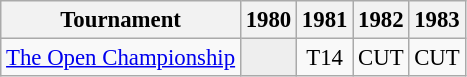<table class="wikitable" style="font-size:95%;text-align:center;">
<tr>
<th>Tournament</th>
<th>1980</th>
<th>1981</th>
<th>1982</th>
<th>1983</th>
</tr>
<tr>
<td><a href='#'>The Open Championship</a></td>
<td style="background:#eeeeee;"></td>
<td>T14</td>
<td>CUT</td>
<td>CUT</td>
</tr>
</table>
